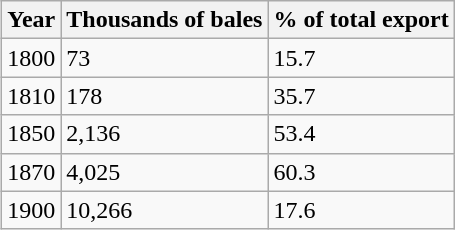<table class="wikitable" style="float: right">
<tr>
<th>Year</th>
<th>Thousands of bales</th>
<th>% of total export</th>
</tr>
<tr>
<td>1800</td>
<td>73</td>
<td>15.7</td>
</tr>
<tr>
<td>1810</td>
<td>178</td>
<td>35.7</td>
</tr>
<tr>
<td>1850</td>
<td>2,136</td>
<td>53.4</td>
</tr>
<tr>
<td>1870</td>
<td>4,025</td>
<td>60.3</td>
</tr>
<tr>
<td>1900</td>
<td>10,266</td>
<td>17.6</td>
</tr>
</table>
